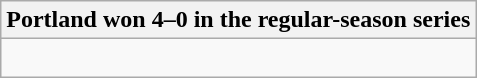<table class="wikitable collapsible collapsed">
<tr>
<th>Portland won 4–0 in the regular-season series</th>
</tr>
<tr>
<td><br>


</td>
</tr>
</table>
